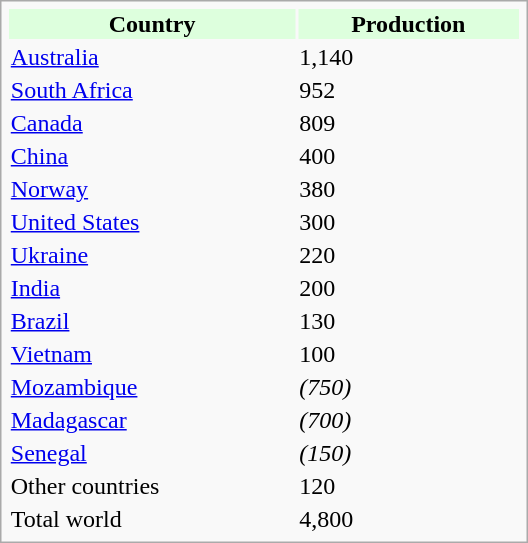<table class="infobox" style="width: 22em">
<tr>
<th style="background: #ddffdd;">Country</th>
<th style="background: #ddffdd;">Production</th>
</tr>
<tr>
<td><a href='#'>Australia</a></td>
<td>1,140</td>
</tr>
<tr>
<td><a href='#'>South Africa</a></td>
<td>952</td>
</tr>
<tr>
<td><a href='#'>Canada</a></td>
<td>809</td>
</tr>
<tr>
<td><a href='#'>China</a></td>
<td>400</td>
</tr>
<tr>
<td><a href='#'>Norway</a></td>
<td>380</td>
</tr>
<tr>
<td><a href='#'>United States</a></td>
<td>300</td>
</tr>
<tr>
<td><a href='#'>Ukraine</a></td>
<td>220</td>
</tr>
<tr>
<td><a href='#'>India</a></td>
<td>200</td>
</tr>
<tr>
<td><a href='#'>Brazil</a></td>
<td>130</td>
</tr>
<tr>
<td><a href='#'>Vietnam</a></td>
<td>100</td>
</tr>
<tr>
<td><a href='#'>Mozambique</a></td>
<td><em>(750)</em></td>
</tr>
<tr>
<td><a href='#'>Madagascar</a></td>
<td><em>(700)</em></td>
</tr>
<tr>
<td><a href='#'>Senegal</a></td>
<td><em>(150)</em></td>
</tr>
<tr>
<td>Other countries</td>
<td>120</td>
</tr>
<tr>
<td>Total world</td>
<td>4,800</td>
</tr>
</table>
